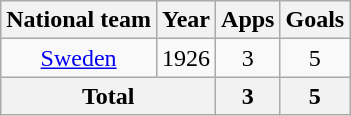<table class=wikitable style=text-align:center>
<tr>
<th>National team</th>
<th>Year</th>
<th>Apps</th>
<th>Goals</th>
</tr>
<tr>
<td rowspan="1"><a href='#'>Sweden</a></td>
<td>1926</td>
<td>3</td>
<td>5</td>
</tr>
<tr>
<th colspan="2">Total</th>
<th>3</th>
<th>5</th>
</tr>
</table>
